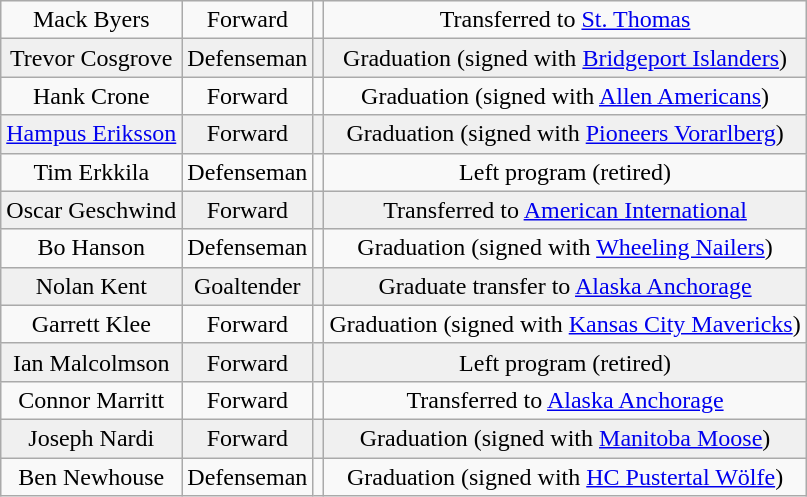<table class="wikitable">
<tr align="center" bgcolor="">
<td>Mack Byers</td>
<td>Forward</td>
<td></td>
<td>Transferred to <a href='#'>St. Thomas</a></td>
</tr>
<tr align="center" bgcolor="f0f0f0">
<td>Trevor Cosgrove</td>
<td>Defenseman</td>
<td></td>
<td>Graduation (signed with <a href='#'>Bridgeport Islanders</a>)</td>
</tr>
<tr align="center" bgcolor="">
<td>Hank Crone</td>
<td>Forward</td>
<td></td>
<td>Graduation (signed with <a href='#'>Allen Americans</a>)</td>
</tr>
<tr align="center" bgcolor="f0f0f0">
<td><a href='#'>Hampus Eriksson</a></td>
<td>Forward</td>
<td></td>
<td>Graduation (signed with <a href='#'>Pioneers Vorarlberg</a>)</td>
</tr>
<tr align="center" bgcolor="">
<td>Tim Erkkila</td>
<td>Defenseman</td>
<td></td>
<td>Left program (retired)</td>
</tr>
<tr align="center" bgcolor="f0f0f0">
<td>Oscar Geschwind</td>
<td>Forward</td>
<td></td>
<td>Transferred to <a href='#'>American International</a></td>
</tr>
<tr align="center" bgcolor="">
<td>Bo Hanson</td>
<td>Defenseman</td>
<td></td>
<td>Graduation (signed with <a href='#'>Wheeling Nailers</a>)</td>
</tr>
<tr align="center" bgcolor="f0f0f0">
<td>Nolan Kent</td>
<td>Goaltender</td>
<td></td>
<td>Graduate transfer to <a href='#'>Alaska Anchorage</a></td>
</tr>
<tr align="center" bgcolor="">
<td>Garrett Klee</td>
<td>Forward</td>
<td></td>
<td>Graduation (signed with <a href='#'>Kansas City Mavericks</a>)</td>
</tr>
<tr align="center" bgcolor="f0f0f0">
<td>Ian Malcolmson</td>
<td>Forward</td>
<td></td>
<td>Left program (retired)</td>
</tr>
<tr align="center" bgcolor="">
<td>Connor Marritt</td>
<td>Forward</td>
<td></td>
<td>Transferred to <a href='#'>Alaska Anchorage</a></td>
</tr>
<tr align="center" bgcolor="f0f0f0">
<td>Joseph Nardi</td>
<td>Forward</td>
<td></td>
<td>Graduation (signed with <a href='#'>Manitoba Moose</a>)</td>
</tr>
<tr align="center" bgcolor="">
<td>Ben Newhouse</td>
<td>Defenseman</td>
<td></td>
<td>Graduation (signed with <a href='#'>HC Pustertal Wölfe</a>)</td>
</tr>
</table>
